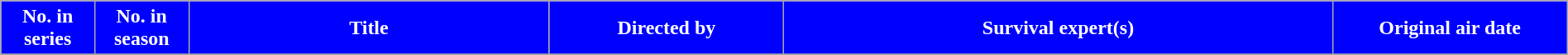<table class="wikitable plainrowheaders" style="width: 100%; margin-right: 0;">
<tr>
<th style="background: #0000ff; color: #ffffff; width:6%">No. in<br>series</th>
<th style="background: #0000ff; color: #ffffff; width:6%">No. in<br>season</th>
<th style="background: #0000ff; color: #ffffff; width:23%">Title</th>
<th style="background: #0000ff; color: #ffffff; width:15%">Directed by</th>
<th style="background: #0000ff; color: #ffffff; width:35%">Survival expert(s)</th>
<th style="background: #0000ff; color: #ffffff; width:15%">Original air date</th>
</tr>
<tr>
</tr>
</table>
